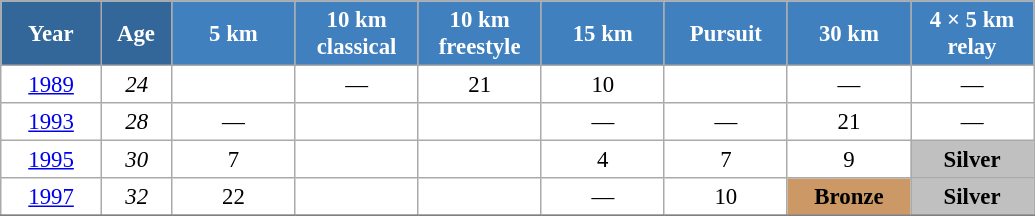<table class="wikitable" style="font-size:95%; text-align:center; border:grey solid 1px; border-collapse:collapse; background:#ffffff;">
<tr>
<th style="background-color:#369; color:white; width:60px;"> Year </th>
<th style="background-color:#369; color:white; width:40px;"> Age </th>
<th style="background-color:#4180be; color:white; width:75px;"> 5 km </th>
<th style="background-color:#4180be; color:white; width:75px;"> 10 km <br> classical </th>
<th style="background-color:#4180be; color:white; width:75px;"> 10 km <br> freestyle </th>
<th style="background-color:#4180be; color:white; width:75px;"> 15 km </th>
<th style="background-color:#4180be; color:white; width:75px;"> Pursuit </th>
<th style="background-color:#4180be; color:white; width:75px;"> 30 km </th>
<th style="background-color:#4180be; color:white; width:75px;"> 4 × 5 km <br> relay </th>
</tr>
<tr>
<td><a href='#'>1989</a></td>
<td><em>24</em></td>
<td></td>
<td>—</td>
<td>21</td>
<td>10</td>
<td></td>
<td>—</td>
<td>—</td>
</tr>
<tr>
<td><a href='#'>1993</a></td>
<td><em>28</em></td>
<td>—</td>
<td></td>
<td></td>
<td>—</td>
<td>—</td>
<td>21</td>
<td>—</td>
</tr>
<tr>
<td><a href='#'>1995</a></td>
<td><em>30</em></td>
<td>7</td>
<td></td>
<td></td>
<td>4</td>
<td>7</td>
<td>9</td>
<td style="background:silver;"><strong>Silver</strong></td>
</tr>
<tr>
<td><a href='#'>1997</a></td>
<td><em>32</em></td>
<td>22</td>
<td></td>
<td></td>
<td>—</td>
<td>10</td>
<td bgcolor="cc9966"><strong>Bronze</strong></td>
<td style="background:silver;"><strong>Silver</strong></td>
</tr>
<tr>
</tr>
</table>
